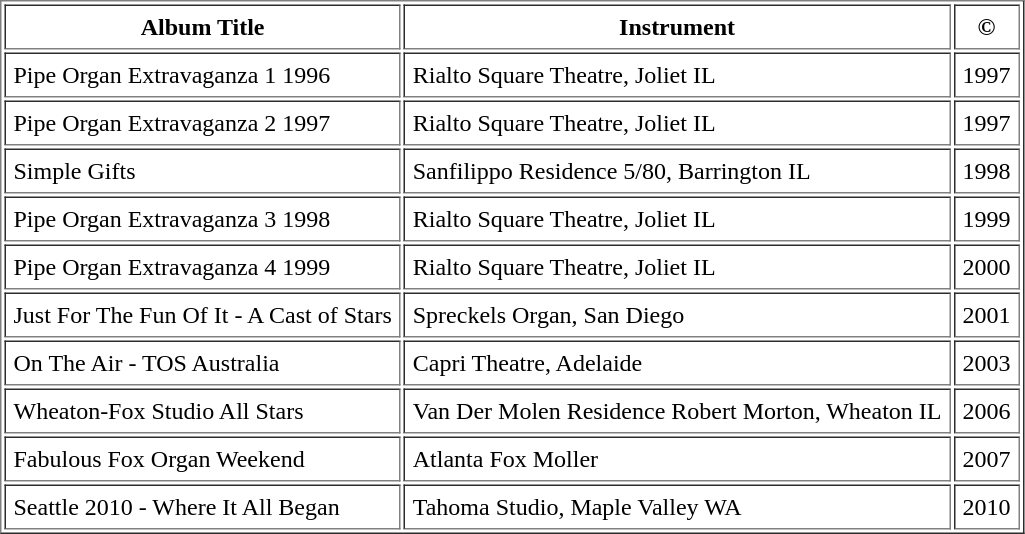<table border="1" cellpadding="5">
<tr>
<th scope="col">Album Title</th>
<th scope="col">Instrument</th>
<th scope="col">©</th>
</tr>
<tr>
<td>Pipe Organ Extravaganza 1 1996</td>
<td>Rialto Square Theatre, Joliet IL</td>
<td>1997</td>
</tr>
<tr>
<td>Pipe Organ Extravaganza 2 1997</td>
<td>Rialto Square Theatre, Joliet IL</td>
<td>1997</td>
</tr>
<tr>
<td>Simple Gifts</td>
<td>Sanfilippo Residence 5/80, Barrington IL</td>
<td>1998</td>
</tr>
<tr>
<td>Pipe Organ Extravaganza 3 1998</td>
<td>Rialto Square Theatre, Joliet IL</td>
<td>1999</td>
</tr>
<tr>
<td>Pipe Organ Extravaganza 4 1999</td>
<td>Rialto Square Theatre, Joliet IL</td>
<td>2000</td>
</tr>
<tr>
<td>Just For The Fun Of It - A Cast of Stars</td>
<td>Spreckels Organ, San Diego</td>
<td>2001</td>
</tr>
<tr>
<td>On The Air - TOS Australia</td>
<td>Capri Theatre, Adelaide</td>
<td>2003</td>
</tr>
<tr>
<td>Wheaton-Fox Studio All Stars</td>
<td>Van Der Molen Residence Robert Morton, Wheaton IL</td>
<td>2006</td>
</tr>
<tr>
<td>Fabulous Fox Organ Weekend</td>
<td>Atlanta Fox Moller</td>
<td>2007</td>
</tr>
<tr>
<td>Seattle 2010 - Where It All Began</td>
<td>Tahoma Studio, Maple Valley WA</td>
<td>2010</td>
</tr>
</table>
